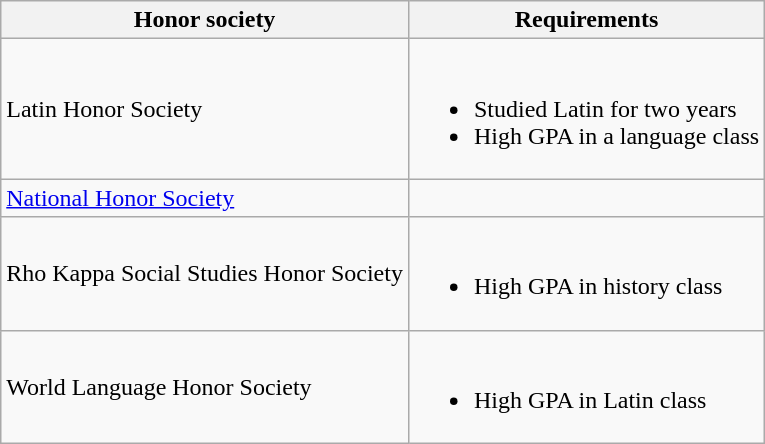<table class="wikitable">
<tr>
<th>Honor society</th>
<th>Requirements</th>
</tr>
<tr>
<td>Latin Honor Society</td>
<td><br><ul><li>Studied Latin for two years</li><li>High GPA in a language class</li></ul></td>
</tr>
<tr>
<td><a href='#'>National Honor Society</a></td>
<td></td>
</tr>
<tr>
<td>Rho Kappa Social Studies Honor Society</td>
<td><br><ul><li>High GPA in history class</li></ul></td>
</tr>
<tr>
<td>World Language Honor Society</td>
<td><br><ul><li>High GPA in Latin class</li></ul></td>
</tr>
</table>
